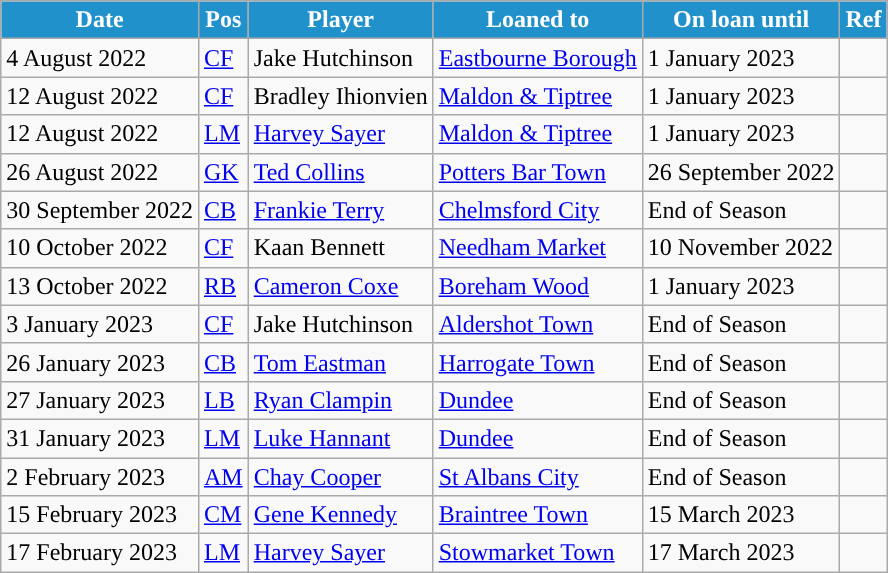<table class="wikitable plainrowheaders sortable">
<tr>
<th style="background:#2191CC; color:#ffffff; ">Date</th>
<th style="background:#2191CC; color:#ffffff; ">Pos</th>
<th style="background:#2191CC; color:#ffffff; ">Player</th>
<th style="background:#2191CC; color:#ffffff; ">Loaned to</th>
<th style="background:#2191CC; color:#ffffff; ">On loan until</th>
<th style="background:#2191CC; color:#ffffff; ">Ref</th>
</tr>
<tr>
<td>4 August 2022</td>
<td><a href='#'>CF</a></td>
<td> Jake Hutchinson</td>
<td> <a href='#'>Eastbourne Borough</a></td>
<td>1 January 2023</td>
<td></td>
</tr>
<tr>
<td>12 August 2022</td>
<td><a href='#'>CF</a></td>
<td> Bradley Ihionvien</td>
<td> <a href='#'>Maldon & Tiptree</a></td>
<td>1 January 2023</td>
<td></td>
</tr>
<tr>
<td>12 August 2022</td>
<td><a href='#'>LM</a></td>
<td> <a href='#'>Harvey Sayer</a></td>
<td> <a href='#'>Maldon & Tiptree</a></td>
<td>1 January 2023</td>
<td></td>
</tr>
<tr>
<td>26 August 2022</td>
<td><a href='#'>GK</a></td>
<td> <a href='#'>Ted Collins</a></td>
<td> <a href='#'>Potters Bar Town</a></td>
<td>26 September 2022</td>
<td></td>
</tr>
<tr>
<td>30 September 2022</td>
<td><a href='#'>CB</a></td>
<td> <a href='#'>Frankie Terry</a></td>
<td> <a href='#'>Chelmsford City</a></td>
<td>End of Season</td>
<td></td>
</tr>
<tr>
<td>10 October 2022</td>
<td><a href='#'>CF</a></td>
<td> Kaan Bennett</td>
<td> <a href='#'>Needham Market</a></td>
<td>10 November 2022</td>
<td></td>
</tr>
<tr>
<td>13 October 2022</td>
<td><a href='#'>RB</a></td>
<td> <a href='#'>Cameron Coxe</a></td>
<td> <a href='#'>Boreham Wood</a></td>
<td>1 January 2023</td>
<td></td>
</tr>
<tr>
<td>3 January 2023</td>
<td><a href='#'>CF</a></td>
<td> Jake Hutchinson</td>
<td> <a href='#'>Aldershot Town</a></td>
<td>End of Season</td>
<td></td>
</tr>
<tr>
<td>26 January 2023</td>
<td><a href='#'>CB</a></td>
<td> <a href='#'>Tom Eastman</a></td>
<td> <a href='#'>Harrogate Town</a></td>
<td>End of Season</td>
<td></td>
</tr>
<tr>
<td>27 January 2023</td>
<td><a href='#'>LB</a></td>
<td> <a href='#'>Ryan Clampin</a></td>
<td> <a href='#'>Dundee</a></td>
<td>End of Season</td>
<td></td>
</tr>
<tr>
<td>31 January 2023</td>
<td><a href='#'>LM</a></td>
<td> <a href='#'>Luke Hannant</a></td>
<td> <a href='#'>Dundee</a></td>
<td>End of Season</td>
<td></td>
</tr>
<tr>
<td>2 February 2023</td>
<td><a href='#'>AM</a></td>
<td> <a href='#'>Chay Cooper</a></td>
<td> <a href='#'>St Albans City</a></td>
<td>End of Season</td>
<td></td>
</tr>
<tr>
<td>15 February 2023</td>
<td><a href='#'>CM</a></td>
<td> <a href='#'>Gene Kennedy</a></td>
<td> <a href='#'>Braintree Town</a></td>
<td>15 March 2023</td>
<td></td>
</tr>
<tr>
<td>17 February 2023</td>
<td><a href='#'>LM</a></td>
<td> <a href='#'>Harvey Sayer</a></td>
<td> <a href='#'>Stowmarket Town</a></td>
<td>17 March 2023</td>
<td></td>
</tr>
</table>
